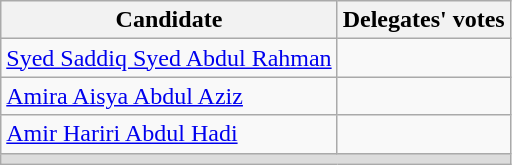<table class="wikitable" style="text-align:center">
<tr>
<th>Candidate</th>
<th>Delegates' votes</th>
</tr>
<tr>
<td align="left"><a href='#'>Syed Saddiq Syed Abdul Rahman</a></td>
<td colspan="1"></td>
</tr>
<tr>
<td align="left"><a href='#'>Amira Aisya Abdul Aziz</a></td>
<td colspan="1"></td>
</tr>
<tr>
<td align="left"><a href='#'>Amir Hariri Abdul Hadi</a></td>
<td colspan="1"></td>
</tr>
<tr>
<td colspan="3" bgcolor="dcdcdc"></td>
</tr>
</table>
